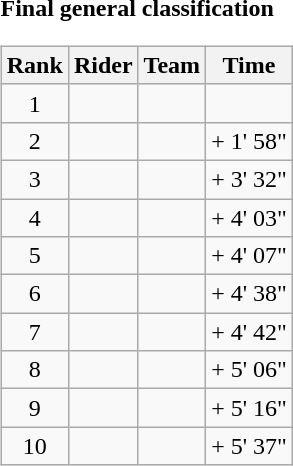<table>
<tr>
<td><strong>Final general classification</strong><br><table class="wikitable">
<tr>
<th scope="col">Rank</th>
<th scope="col">Rider</th>
<th scope="col">Team</th>
<th scope="col">Time</th>
</tr>
<tr>
<td style="text-align:center;">1</td>
<td></td>
<td></td>
<td style="text-align:right;"></td>
</tr>
<tr>
<td style="text-align:center;">2</td>
<td></td>
<td></td>
<td style="text-align:right;">+ 1' 58"</td>
</tr>
<tr>
<td style="text-align:center;">3</td>
<td></td>
<td></td>
<td style="text-align:right;">+ 3' 32"</td>
</tr>
<tr>
<td style="text-align:center;">4</td>
<td></td>
<td></td>
<td style="text-align:right;">+ 4' 03"</td>
</tr>
<tr>
<td style="text-align:center;">5</td>
<td></td>
<td></td>
<td style="text-align:right;">+ 4' 07"</td>
</tr>
<tr>
<td style="text-align:center;">6</td>
<td></td>
<td></td>
<td style="text-align:right;">+ 4' 38"</td>
</tr>
<tr>
<td style="text-align:center;">7</td>
<td></td>
<td></td>
<td style="text-align:right;">+ 4' 42"</td>
</tr>
<tr>
<td style="text-align:center;">8</td>
<td></td>
<td></td>
<td style="text-align:right;">+ 5' 06"</td>
</tr>
<tr>
<td style="text-align:center;">9</td>
<td></td>
<td></td>
<td style="text-align:right;">+ 5' 16"</td>
</tr>
<tr>
<td style="text-align:center;">10</td>
<td></td>
<td></td>
<td style="text-align:right;">+ 5' 37"</td>
</tr>
</table>
</td>
</tr>
</table>
